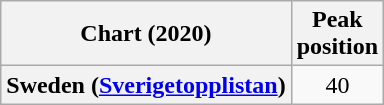<table class="wikitable plainrowheaders" style="text-align:center">
<tr>
<th scope="col">Chart (2020)</th>
<th scope="col">Peak<br> position</th>
</tr>
<tr>
<th scope="row">Sweden (<a href='#'>Sverigetopplistan</a>)</th>
<td>40</td>
</tr>
</table>
